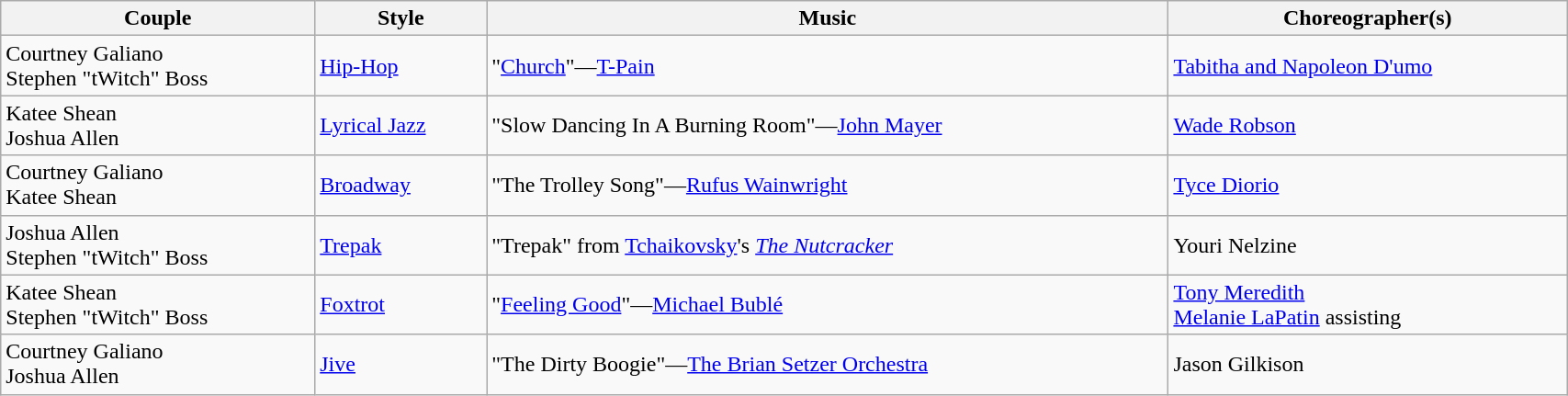<table class="wikitable" style="width:90%;">
<tr>
<th>Couple</th>
<th>Style</th>
<th>Music</th>
<th>Choreographer(s)</th>
</tr>
<tr>
<td>Courtney Galiano<br>Stephen "tWitch" Boss</td>
<td><a href='#'>Hip-Hop</a></td>
<td>"<a href='#'>Church</a>"—<a href='#'>T-Pain</a></td>
<td><a href='#'>Tabitha and Napoleon D'umo</a></td>
</tr>
<tr>
<td>Katee Shean<br>Joshua Allen</td>
<td><a href='#'>Lyrical Jazz</a></td>
<td>"Slow Dancing In A Burning Room"—<a href='#'>John Mayer</a></td>
<td><a href='#'>Wade Robson</a></td>
</tr>
<tr>
<td>Courtney Galiano<br>Katee Shean</td>
<td><a href='#'>Broadway</a></td>
<td>"The Trolley Song"—<a href='#'>Rufus Wainwright</a></td>
<td><a href='#'>Tyce Diorio</a></td>
</tr>
<tr>
<td>Joshua Allen<br>Stephen "tWitch" Boss</td>
<td><a href='#'>Trepak</a></td>
<td>"Trepak" from <a href='#'>Tchaikovsky</a>'s <em><a href='#'>The Nutcracker</a></em></td>
<td>Youri Nelzine</td>
</tr>
<tr>
<td>Katee Shean<br>Stephen "tWitch" Boss</td>
<td><a href='#'>Foxtrot</a></td>
<td>"<a href='#'>Feeling Good</a>"—<a href='#'>Michael Bublé</a></td>
<td><a href='#'>Tony Meredith</a><br><a href='#'>Melanie LaPatin</a> assisting</td>
</tr>
<tr>
<td>Courtney Galiano<br>Joshua Allen</td>
<td><a href='#'>Jive</a></td>
<td>"The Dirty Boogie"—<a href='#'>The Brian Setzer Orchestra</a></td>
<td>Jason Gilkison</td>
</tr>
</table>
